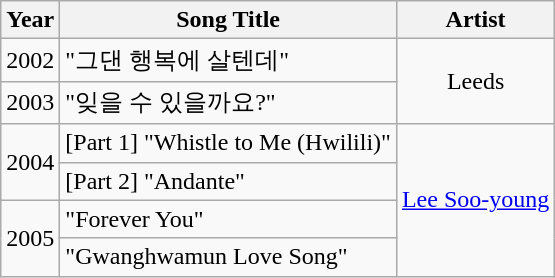<table class="wikitable">
<tr>
<th scope="col">Year</th>
<th>Song Title</th>
<th>Artist</th>
</tr>
<tr>
<td>2002</td>
<td>"그댄 행복에 살텐데"</td>
<td rowspan="2" style="text-align:center">Leeds</td>
</tr>
<tr>
<td>2003</td>
<td>"잊을 수 있을까요?"</td>
</tr>
<tr>
<td rowspan="2">2004</td>
<td>[Part 1]  "Whistle to Me (Hwilili)"</td>
<td rowspan="4" style="text-align:center"><a href='#'>Lee Soo-young</a></td>
</tr>
<tr>
<td>[Part 2] "Andante"</td>
</tr>
<tr>
<td rowspan="2">2005</td>
<td> "Forever You"</td>
</tr>
<tr>
<td> "Gwanghwamun Love Song"</td>
</tr>
</table>
